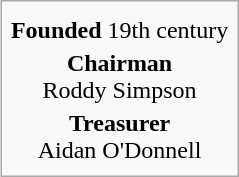<table class="infobox">
<tr style="text-align:center;">
<td colspan="2"><div></div></td>
</tr>
<tr>
<td><strong>Founded</strong></td>
<td>19th century</td>
</tr>
<tr style="text-align:center;">
<td colspan="2"><strong>Chairman</strong><br>Roddy Simpson </td>
</tr>
<tr style="text-align:center;">
<td colspan="2"><strong>Treasurer</strong><br>Aidan O'Donnell </td>
</tr>
<tr>
</tr>
</table>
